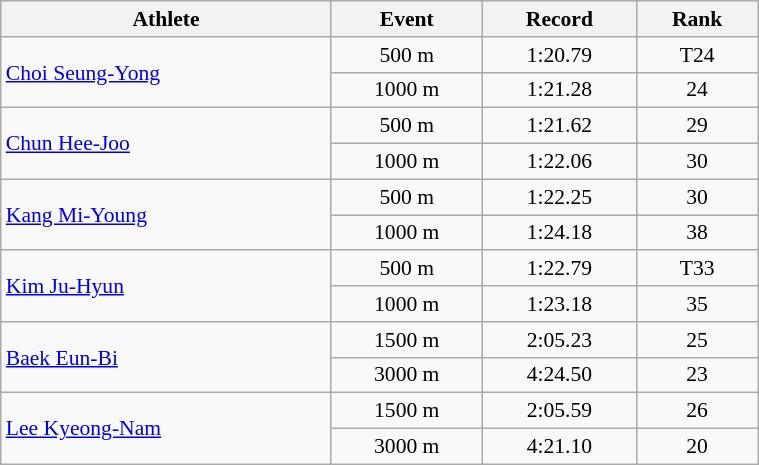<table class=wikitable style="font-size:90%; text-align:center; width:40%">
<tr>
<th>Athlete</th>
<th>Event</th>
<th>Record</th>
<th>Rank</th>
</tr>
<tr>
<td rowspan=2 align=left><a href='#'>Choi Seung-Yong</a></td>
<td>500 m</td>
<td>1:20.79</td>
<td>T24</td>
</tr>
<tr>
<td>1000 m</td>
<td>1:21.28</td>
<td>24</td>
</tr>
<tr>
<td rowspan=2 align=left><a href='#'>Chun Hee-Joo</a></td>
<td>500 m</td>
<td>1:21.62</td>
<td>29</td>
</tr>
<tr>
<td>1000 m</td>
<td>1:22.06</td>
<td>30</td>
</tr>
<tr>
<td rowspan=2 align=left><a href='#'>Kang Mi-Young</a></td>
<td>500 m</td>
<td>1:22.25</td>
<td>30</td>
</tr>
<tr>
<td>1000 m</td>
<td>1:24.18</td>
<td>38</td>
</tr>
<tr>
<td rowspan=2 align=left><a href='#'>Kim Ju-Hyun</a></td>
<td>500 m</td>
<td>1:22.79</td>
<td>T33</td>
</tr>
<tr>
<td>1000 m</td>
<td>1:23.18</td>
<td>35</td>
</tr>
<tr>
<td rowspan=2 align=left><a href='#'>Baek Eun-Bi</a></td>
<td>1500 m</td>
<td>2:05.23</td>
<td>25</td>
</tr>
<tr>
<td>3000 m</td>
<td>4:24.50</td>
<td>23</td>
</tr>
<tr>
<td rowspan=2 align=left><a href='#'>Lee Kyeong-Nam</a></td>
<td>1500 m</td>
<td>2:05.59</td>
<td>26</td>
</tr>
<tr>
<td>3000 m</td>
<td>4:21.10</td>
<td>20</td>
</tr>
</table>
